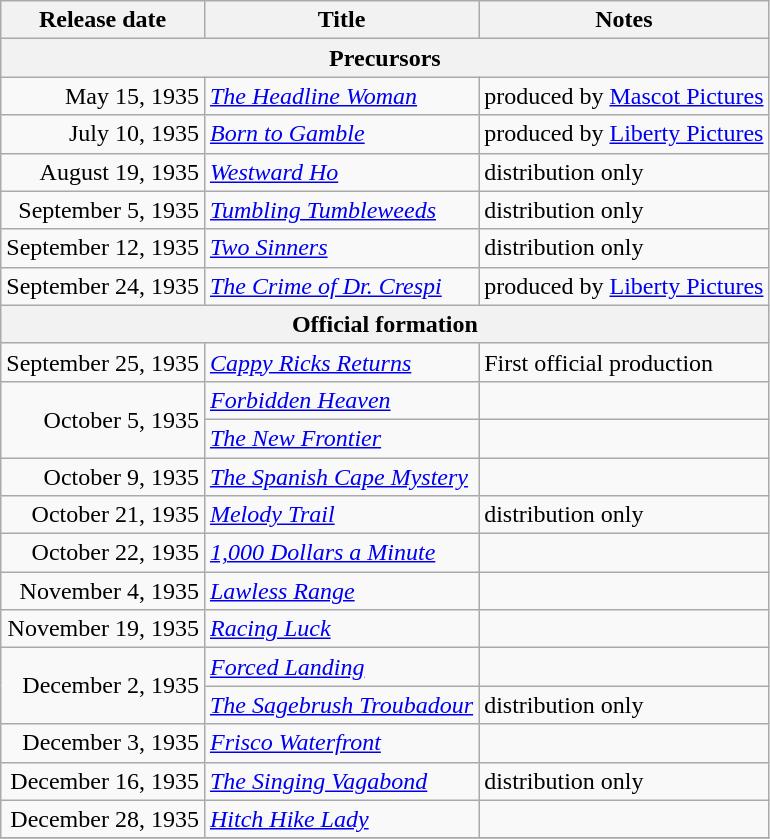<table class="wikitable sortable">
<tr>
<th>Release date</th>
<th>Title</th>
<th>Notes</th>
</tr>
<tr>
<th colspan="3">Precursors</th>
</tr>
<tr>
<td align="right">May 15, 1935</td>
<td><em><a href='#'>The Headline Woman</a></em></td>
<td>produced by <a href='#'>Mascot Pictures</a></td>
</tr>
<tr>
<td align="right">July 10, 1935</td>
<td><em><a href='#'>Born to Gamble</a></em></td>
<td>produced by <a href='#'>Liberty Pictures</a></td>
</tr>
<tr>
<td align="right">August 19, 1935</td>
<td><em><a href='#'>Westward Ho</a></em></td>
<td>distribution only</td>
</tr>
<tr>
<td align="right">September 5, 1935</td>
<td><em><a href='#'>Tumbling Tumbleweeds</a></em></td>
<td>distribution only</td>
</tr>
<tr>
<td align="right">September 12, 1935</td>
<td><em><a href='#'>Two Sinners</a></em></td>
<td>distribution only</td>
</tr>
<tr>
<td align="right">September 24, 1935</td>
<td><em><a href='#'>The Crime of Dr. Crespi</a></em></td>
<td>produced by <a href='#'>Liberty Pictures</a></td>
</tr>
<tr>
<th colspan="3">Official formation</th>
</tr>
<tr>
<td align="right">September 25, 1935</td>
<td><em><a href='#'>Cappy Ricks Returns</a></em></td>
<td>First official production</td>
</tr>
<tr>
<td align="right" rowspan="2">October 5, 1935</td>
<td><em><a href='#'>Forbidden Heaven</a></em></td>
<td></td>
</tr>
<tr>
<td><em><a href='#'>The New Frontier</a></em></td>
<td></td>
</tr>
<tr>
<td align="right">October 9, 1935</td>
<td><em><a href='#'>The Spanish Cape Mystery</a></em></td>
<td></td>
</tr>
<tr>
<td align="right">October 21, 1935</td>
<td><em><a href='#'>Melody Trail</a></em></td>
<td>distribution only</td>
</tr>
<tr>
<td align="right">October 22, 1935</td>
<td><em><a href='#'>1,000 Dollars a Minute</a></em></td>
<td></td>
</tr>
<tr>
<td align="right">November 4, 1935</td>
<td><em><a href='#'>Lawless Range</a></em></td>
<td></td>
</tr>
<tr>
<td align="right">November 19, 1935</td>
<td><em><a href='#'>Racing Luck</a></em></td>
<td></td>
</tr>
<tr>
<td align="right" rowspan="2">December 2, 1935</td>
<td><em><a href='#'>Forced Landing</a></em></td>
<td></td>
</tr>
<tr>
<td><em><a href='#'>The Sagebrush Troubadour</a></em></td>
<td>distribution only</td>
</tr>
<tr>
<td align="right">December 3, 1935</td>
<td><em><a href='#'>Frisco Waterfront</a></em></td>
<td></td>
</tr>
<tr>
<td align="right">December 16, 1935</td>
<td><em><a href='#'>The Singing Vagabond</a></em></td>
<td>distribution only</td>
</tr>
<tr>
<td align="right">December 28, 1935</td>
<td><em><a href='#'>Hitch Hike Lady</a></em></td>
<td></td>
</tr>
<tr>
</tr>
</table>
